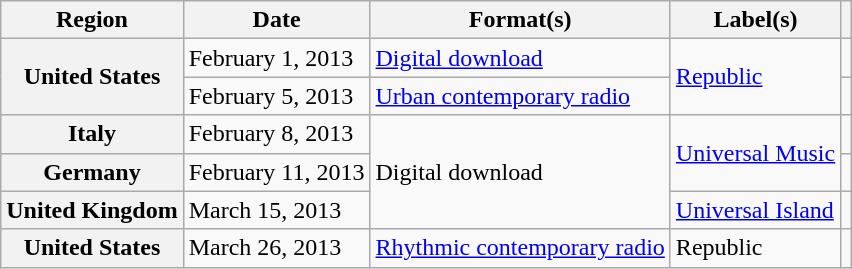<table class="wikitable plainrowheaders">
<tr>
<th scope="col">Region</th>
<th scope="col">Date</th>
<th scope="col">Format(s)</th>
<th scope="col">Label(s)</th>
<th scope="col"></th>
</tr>
<tr>
<th scope="row" rowspan="2">United States</th>
<td>February 1, 2013</td>
<td><a href='#'>Digital download</a></td>
<td rowspan="2"><a href='#'>Republic</a></td>
<td></td>
</tr>
<tr>
<td>February 5, 2013</td>
<td><a href='#'>Urban contemporary radio</a></td>
<td></td>
</tr>
<tr>
<th scope="row">Italy</th>
<td>February 8, 2013</td>
<td rowspan="3">Digital download</td>
<td rowspan="2"><a href='#'>Universal Music</a></td>
<td></td>
</tr>
<tr>
<th scope="row">Germany</th>
<td>February 11, 2013</td>
<td></td>
</tr>
<tr>
<th scope="row">United Kingdom</th>
<td>March 15, 2013</td>
<td><a href='#'>Universal Island</a></td>
<td></td>
</tr>
<tr>
<th scope="row">United States</th>
<td>March 26, 2013</td>
<td><a href='#'>Rhythmic contemporary radio</a></td>
<td>Republic</td>
<td></td>
</tr>
</table>
